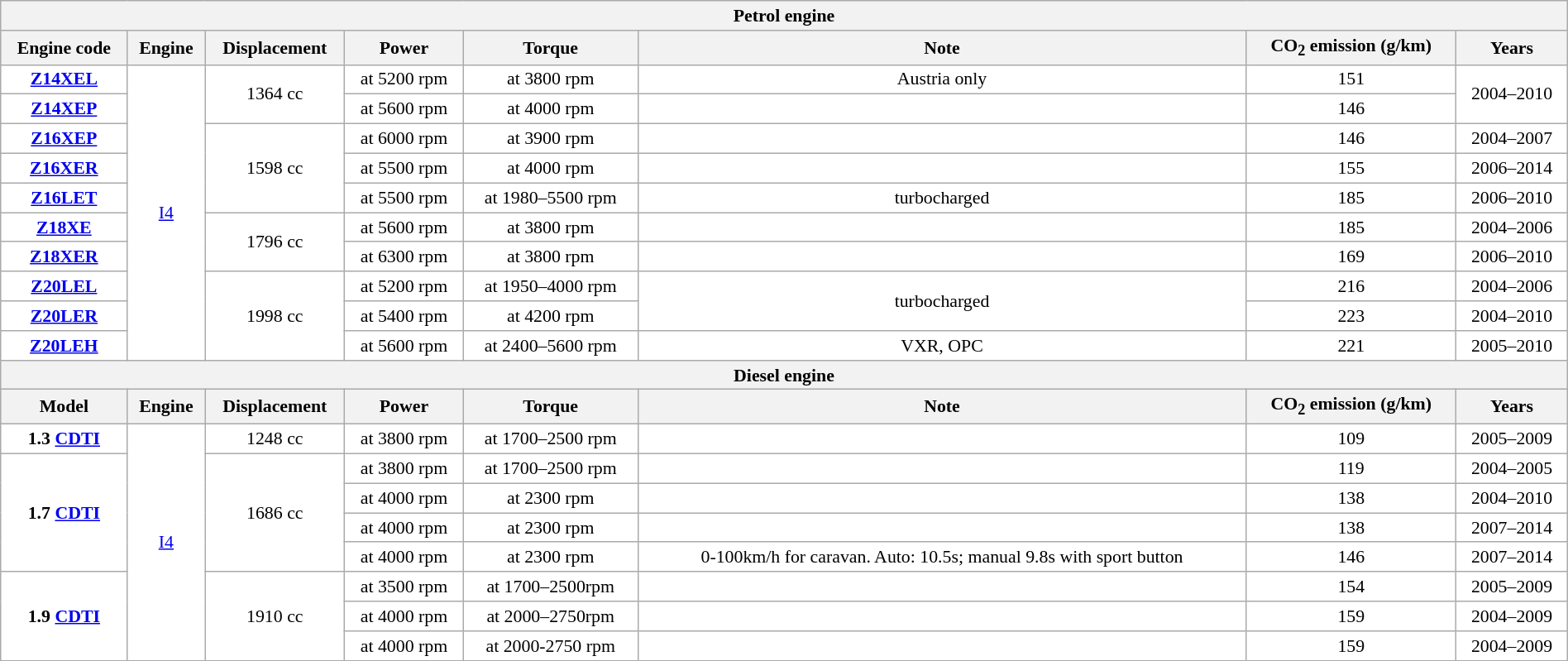<table class="wikitable"  style="text-align:center; font-size:91%; width:100%;">
<tr>
<th colspan="8">Petrol engine</th>
</tr>
<tr style="background:#dcdcdc; text-align:center; vertical-align:middle;">
<th>Engine code</th>
<th>Engine</th>
<th>Displacement</th>
<th>Power</th>
<th>Torque</th>
<th>Note</th>
<th>CO<sub>2</sub> emission (g/km)</th>
<th>Years</th>
</tr>
<tr style="background:#fff;">
<td><strong><a href='#'>Z14XEL</a></strong></td>
<td rowspan="10"><a href='#'>I4</a></td>
<td rowspan="2">1364 cc</td>
<td> at 5200 rpm</td>
<td> at 3800 rpm</td>
<td>Austria only</td>
<td>151</td>
<td rowspan="2">2004–2010</td>
</tr>
<tr style="background:#fff;">
<td><a href='#'><strong>Z14XEP</strong></a></td>
<td> at 5600 rpm</td>
<td> at 4000 rpm</td>
<td></td>
<td>146</td>
</tr>
<tr style="background:#fff;">
<td><strong><a href='#'>Z16XEP</a></strong></td>
<td rowspan="3">1598 cc</td>
<td> at 6000 rpm</td>
<td> at 3900 rpm</td>
<td></td>
<td>146</td>
<td>2004–2007</td>
</tr>
<tr style="background:#fff;">
<td><strong><a href='#'>Z16XER</a></strong></td>
<td> at 5500 rpm</td>
<td> at 4000 rpm</td>
<td></td>
<td>155</td>
<td>2006–2014</td>
</tr>
<tr style="background:#fff;">
<td><strong><a href='#'>Z16LET</a></strong></td>
<td> at 5500 rpm</td>
<td> at 1980–5500 rpm</td>
<td>turbocharged</td>
<td>185</td>
<td>2006–2010</td>
</tr>
<tr style="background:#fff;">
<td><strong><a href='#'>Z18XE</a></strong></td>
<td rowspan="2">1796 cc</td>
<td> at 5600 rpm</td>
<td> at 3800 rpm</td>
<td></td>
<td>185</td>
<td>2004–2006</td>
</tr>
<tr style="background:#fff;">
<td><strong><a href='#'>Z18XER</a></strong></td>
<td> at 6300 rpm</td>
<td> at 3800 rpm</td>
<td></td>
<td>169</td>
<td>2006–2010</td>
</tr>
<tr style="background:#fff;">
<td><strong><a href='#'>Z20LEL</a></strong></td>
<td rowspan="3">1998 cc</td>
<td> at 5200 rpm</td>
<td> at 1950–4000 rpm</td>
<td rowspan="2">turbocharged</td>
<td>216</td>
<td>2004–2006</td>
</tr>
<tr style="background:#fff;">
<td><strong><a href='#'>Z20LER</a></strong></td>
<td> at 5400 rpm</td>
<td> at 4200 rpm</td>
<td>223</td>
<td>2004–2010</td>
</tr>
<tr style="background:#fff;">
<td><strong><a href='#'>Z20LEH</a></strong></td>
<td> at 5600 rpm</td>
<td> at 2400–5600 rpm</td>
<td>VXR, OPC</td>
<td>221</td>
<td>2005–2010</td>
</tr>
<tr style="background:#fff;">
<th colspan="8">Diesel engine</th>
</tr>
<tr style="background:#dcdcdc; text-align:center; vertical-align:middle;">
<th>Model</th>
<th>Engine</th>
<th>Displacement</th>
<th>Power</th>
<th>Torque</th>
<th>Note</th>
<th>CO<sub>2</sub> emission (g/km)</th>
<th>Years</th>
</tr>
<tr style="background:#fff;">
<td><strong>1.3 <a href='#'>CDTI</a></strong></td>
<td rowspan="8"><a href='#'>I4</a></td>
<td>1248 cc</td>
<td> at 3800 rpm</td>
<td> at 1700–2500 rpm</td>
<td></td>
<td>109</td>
<td>2005–2009</td>
</tr>
<tr style="background:#fff;">
<td rowspan="4"><strong>1.7 <a href='#'>CDTI</a></strong></td>
<td rowspan="4">1686 cc</td>
<td> at 3800 rpm</td>
<td> at 1700–2500 rpm</td>
<td></td>
<td>119</td>
<td>2004–2005</td>
</tr>
<tr style="background:#fff;">
<td> at 4000 rpm</td>
<td> at 2300 rpm</td>
<td></td>
<td>138</td>
<td>2004–2010</td>
</tr>
<tr style="background:#fff;">
<td> at 4000 rpm</td>
<td> at 2300 rpm</td>
<td></td>
<td>138</td>
<td>2007–2014</td>
</tr>
<tr style="background:#fff;">
<td> at 4000 rpm</td>
<td> at 2300 rpm</td>
<td>0-100km/h for caravan. Auto: 10.5s; manual 9.8s with sport button</td>
<td>146</td>
<td>2007–2014</td>
</tr>
<tr style="background:#fff;">
<td rowspan="3"><strong>1.9 <a href='#'>CDTI</a></strong></td>
<td rowspan="3">1910 cc</td>
<td> at 3500 rpm</td>
<td> at 1700–2500rpm</td>
<td></td>
<td>154</td>
<td>2005–2009</td>
</tr>
<tr style="background:#fff;">
<td> at 4000 rpm</td>
<td> at 2000–2750rpm</td>
<td></td>
<td>159</td>
<td>2004–2009</td>
</tr>
<tr style="background:#fff;">
<td> at 4000 rpm</td>
<td> at 2000-2750 rpm</td>
<td></td>
<td>159</td>
<td>2004–2009</td>
</tr>
</table>
